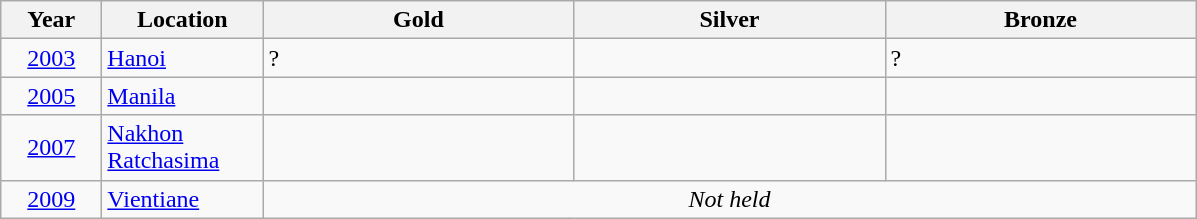<table class="wikitable">
<tr>
<th width="60">Year</th>
<th width="100">Location</th>
<th width="200">Gold</th>
<th width="200">Silver</th>
<th width="200">Bronze</th>
</tr>
<tr>
<td align="center"><a href='#'>2003</a></td>
<td><a href='#'>Hanoi</a></td>
<td>?</td>
<td></td>
<td>?</td>
</tr>
<tr>
<td align="center"><a href='#'>2005</a></td>
<td><a href='#'>Manila</a></td>
<td></td>
<td></td>
<td></td>
</tr>
<tr>
<td align="center"><a href='#'>2007</a></td>
<td><a href='#'>Nakhon Ratchasima</a></td>
<td></td>
<td></td>
<td></td>
</tr>
<tr>
<td align="center"><a href='#'>2009</a></td>
<td><a href='#'>Vientiane</a></td>
<td colspan=3 align=center><em>Not held</em></td>
</tr>
</table>
